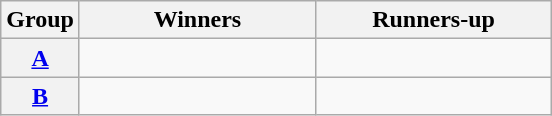<table class="wikitable">
<tr>
<th>Group</th>
<th width="150">Winners</th>
<th width="150">Runners-up</th>
</tr>
<tr>
<th><a href='#'>A</a></th>
<td></td>
<td></td>
</tr>
<tr>
<th><a href='#'>B</a></th>
<td></td>
<td></td>
</tr>
</table>
